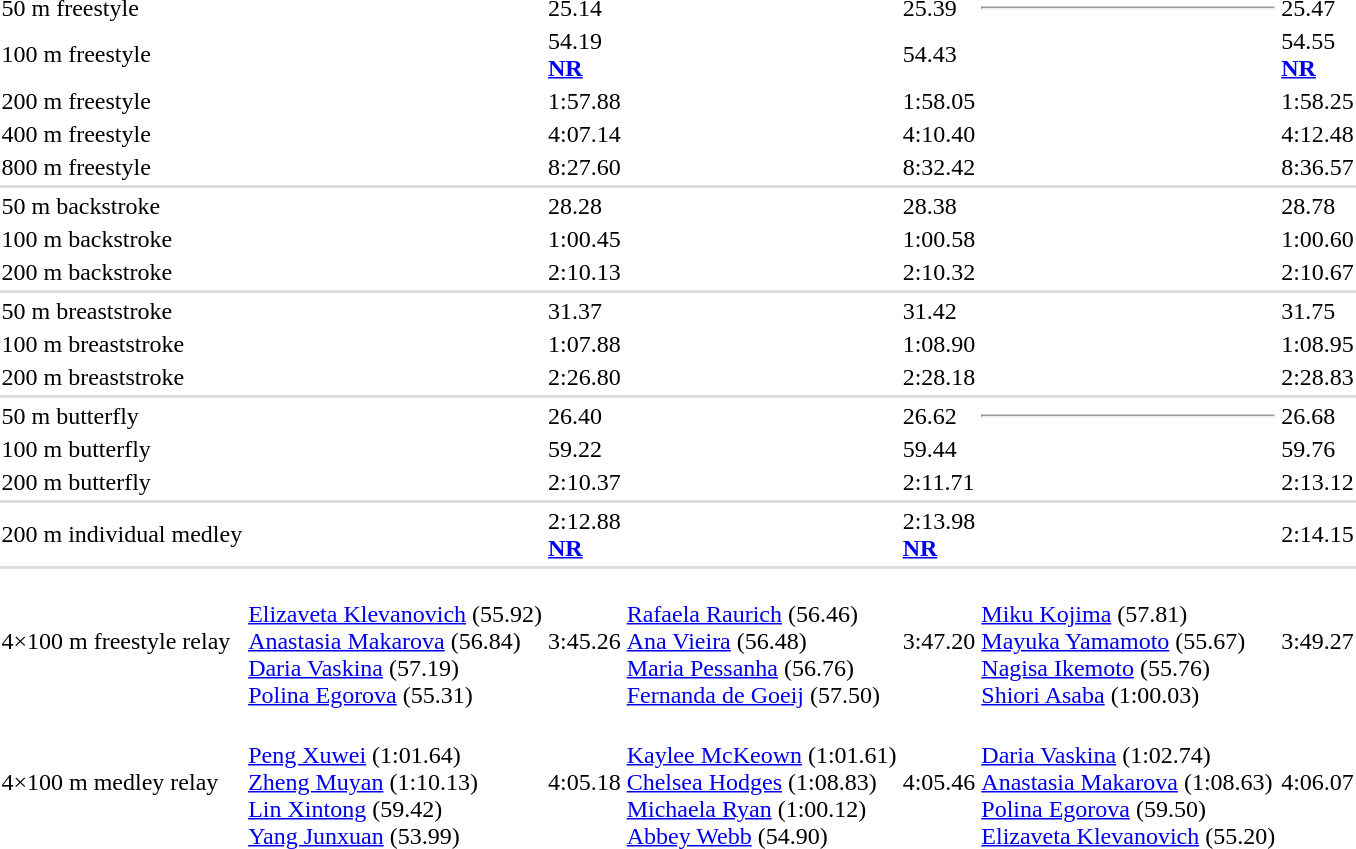<table>
<tr>
<td>50 m freestyle<br></td>
<td></td>
<td>25.14</td>
<td></td>
<td>25.39</td>
<td><hr></td>
<td>25.47</td>
</tr>
<tr>
<td>100 m freestyle<br></td>
<td></td>
<td>54.19<br><strong><a href='#'>NR</a></strong></td>
<td></td>
<td>54.43</td>
<td></td>
<td>54.55<br><strong><a href='#'>NR</a></strong></td>
</tr>
<tr>
<td>200 m freestyle<br></td>
<td></td>
<td>1:57.88</td>
<td></td>
<td>1:58.05</td>
<td></td>
<td>1:58.25</td>
</tr>
<tr>
<td>400 m freestyle<br></td>
<td></td>
<td>4:07.14</td>
<td></td>
<td>4:10.40</td>
<td></td>
<td>4:12.48</td>
</tr>
<tr>
<td>800 m freestyle<br></td>
<td></td>
<td>8:27.60</td>
<td></td>
<td>8:32.42</td>
<td></td>
<td>8:36.57</td>
</tr>
<tr bgcolor=#DDDDDD>
<td colspan=7></td>
</tr>
<tr>
<td>50 m backstroke<br></td>
<td></td>
<td>28.28</td>
<td></td>
<td>28.38</td>
<td></td>
<td>28.78</td>
</tr>
<tr>
<td>100 m backstroke<br></td>
<td></td>
<td>1:00.45</td>
<td></td>
<td>1:00.58</td>
<td></td>
<td>1:00.60</td>
</tr>
<tr>
<td>200 m backstroke<br></td>
<td></td>
<td>2:10.13</td>
<td></td>
<td>2:10.32</td>
<td></td>
<td>2:10.67</td>
</tr>
<tr bgcolor=#DDDDDD>
<td colspan=7></td>
</tr>
<tr>
<td>50 m breaststroke<br></td>
<td></td>
<td>31.37</td>
<td></td>
<td>31.42</td>
<td></td>
<td>31.75</td>
</tr>
<tr>
<td>100 m breaststroke<br></td>
<td></td>
<td>1:07.88</td>
<td></td>
<td>1:08.90</td>
<td></td>
<td>1:08.95</td>
</tr>
<tr>
<td>200 m breaststroke<br></td>
<td></td>
<td>2:26.80</td>
<td></td>
<td>2:28.18</td>
<td></td>
<td>2:28.83</td>
</tr>
<tr bgcolor=#DDDDDD>
<td colspan=7></td>
</tr>
<tr>
<td>50 m butterfly<br></td>
<td></td>
<td>26.40</td>
<td></td>
<td>26.62</td>
<td><hr></td>
<td>26.68</td>
</tr>
<tr>
<td>100 m butterfly<br></td>
<td></td>
<td>59.22</td>
<td></td>
<td>59.44</td>
<td></td>
<td>59.76</td>
</tr>
<tr>
<td>200 m butterfly<br></td>
<td></td>
<td>2:10.37</td>
<td></td>
<td>2:11.71</td>
<td></td>
<td>2:13.12</td>
</tr>
<tr bgcolor=#DDDDDD>
<td colspan=7></td>
</tr>
<tr>
<td>200 m individual medley<br></td>
<td></td>
<td>2:12.88<br><strong><a href='#'>NR</a></strong></td>
<td></td>
<td>2:13.98<br><strong><a href='#'>NR</a></strong></td>
<td></td>
<td>2:14.15</td>
</tr>
<tr bgcolor=#DDDDDD>
<td colspan=7></td>
</tr>
<tr>
<td>4×100 m freestyle relay<br></td>
<td><br><a href='#'>Elizaveta Klevanovich</a> (55.92)<br><a href='#'>Anastasia Makarova</a> (56.84)<br><a href='#'>Daria Vaskina</a> (57.19)<br><a href='#'>Polina Egorova</a> (55.31)</td>
<td>3:45.26</td>
<td><br><a href='#'>Rafaela Raurich</a> (56.46)<br><a href='#'>Ana Vieira</a> (56.48)<br><a href='#'>Maria Pessanha</a> (56.76)<br><a href='#'>Fernanda de Goeij</a> (57.50)</td>
<td>3:47.20</td>
<td><br><a href='#'>Miku Kojima</a> (57.81)<br><a href='#'>Mayuka Yamamoto</a> (55.67)<br><a href='#'>Nagisa Ikemoto</a> (55.76)<br><a href='#'>Shiori Asaba</a> (1:00.03)</td>
<td>3:49.27</td>
</tr>
<tr>
<td>4×100 m medley relay<br></td>
<td><br><a href='#'>Peng Xuwei</a> (1:01.64)<br><a href='#'>Zheng Muyan</a> (1:10.13)<br><a href='#'>Lin Xintong</a> (59.42)<br><a href='#'>Yang Junxuan</a> (53.99)</td>
<td>4:05.18</td>
<td><br><a href='#'>Kaylee McKeown</a> (1:01.61)<br><a href='#'>Chelsea Hodges</a> (1:08.83)<br><a href='#'>Michaela Ryan</a> (1:00.12)<br><a href='#'>Abbey Webb</a> (54.90)</td>
<td>4:05.46</td>
<td><br><a href='#'>Daria Vaskina</a> (1:02.74)<br><a href='#'>Anastasia Makarova</a> (1:08.63)<br><a href='#'>Polina Egorova</a> (59.50)<br><a href='#'>Elizaveta Klevanovich</a> (55.20)</td>
<td>4:06.07</td>
</tr>
</table>
